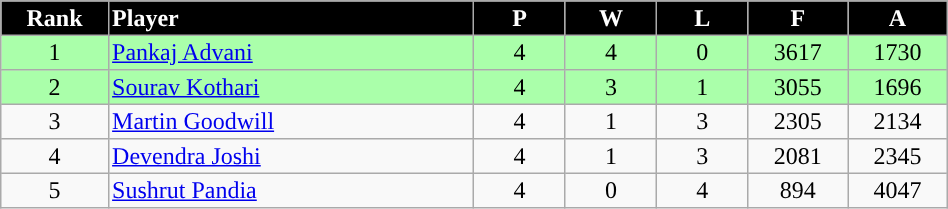<table border="2" cellpadding="2" cellspacing="0" style="margin: 0; background: #f9f9f9; border: 1px #aaa solid; border-collapse: collapse; font-size: 100%;" width=50%>
<tr>
<th bgcolor="000000" style="color:white; text-align:center" width=5%>Rank</th>
<th bgcolor="000000" style="color:white; text-align:left" width=20%>Player</th>
<th bgcolor="000000" style="color:white; text-align:center" width=5%>P</th>
<th bgcolor="000000" style="color:white; text-align:center" width=5%>W</th>
<th bgcolor="000000" style="color:white; text-align:center" width=5%>L</th>
<th bgcolor="000000" style="color:white; text-align:center" width=5%>F</th>
<th bgcolor="000000" style="color:white; text-align:center" width=5%>A</th>
</tr>
<tr>
<td style="text-align:center; background:#aaffaa">1</td>
<td style="text-align:left; background:#aaffaa"> <a href='#'>Pankaj Advani</a></td>
<td style="text-align:center; background:#aaffaa">4</td>
<td style="text-align:center; background:#aaffaa">4</td>
<td style="text-align:center; background:#aaffaa">0</td>
<td style="text-align:center; background:#aaffaa">3617</td>
<td style="text-align:center; background:#aaffaa">1730</td>
</tr>
<tr>
<td style="text-align:center; background:#aaffaa">2</td>
<td style="text-align:left; background:#aaffaa"> <a href='#'>Sourav Kothari</a></td>
<td style="text-align:center; background:#aaffaa">4</td>
<td style="text-align:center; background:#aaffaa">3</td>
<td style="text-align:center; background:#aaffaa">1</td>
<td style="text-align:center; background:#aaffaa">3055</td>
<td style="text-align:center; background:#aaffaa">1696</td>
</tr>
<tr>
<td style="text-align:center">3</td>
<td style="text-align:left;"> <a href='#'>Martin Goodwill</a></td>
<td style="text-align:center;">4</td>
<td style="text-align:center;">1</td>
<td style="text-align:center;">3</td>
<td style="text-align:center;">2305</td>
<td style="text-align:center;">2134</td>
</tr>
<tr>
<td style="text-align:center">4</td>
<td style="text-align:left;"> <a href='#'>Devendra Joshi</a></td>
<td style="text-align:center;">4</td>
<td style="text-align:center;">1</td>
<td style="text-align:center;">3</td>
<td style="text-align:center;">2081</td>
<td style="text-align:center;">2345</td>
</tr>
<tr>
<td style="text-align:center">5</td>
<td style="text-align:left;"> <a href='#'>Sushrut Pandia</a></td>
<td style="text-align:center;">4</td>
<td style="text-align:center;">0</td>
<td style="text-align:center;">4</td>
<td style="text-align:center;">894</td>
<td style="text-align:center;">4047</td>
</tr>
</table>
